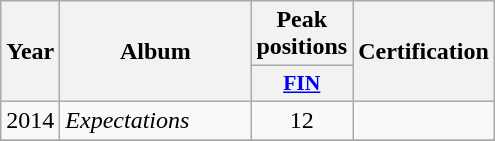<table class="wikitable">
<tr>
<th align="center" rowspan="2" width="10">Year</th>
<th align="center" rowspan="2" width="120">Album</th>
<th align="center" colspan="1" width="20">Peak positions</th>
<th align="center" rowspan="2" width="70">Certification</th>
</tr>
<tr>
<th scope="col" style="width:3em;font-size:90%;"><a href='#'>FIN</a><br></th>
</tr>
<tr>
<td style="text-align:center;">2014</td>
<td><em>Expectations</em></td>
<td style="text-align:center;">12</td>
<td style="text-align:center;"></td>
</tr>
<tr>
</tr>
</table>
